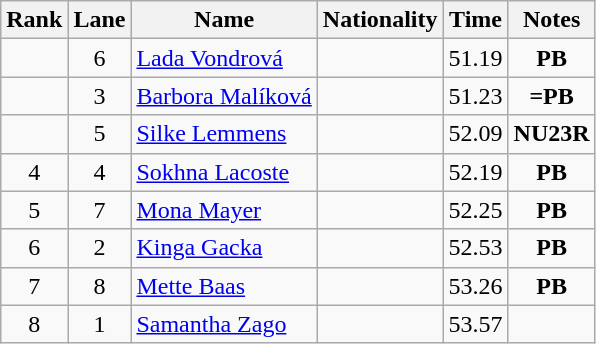<table class="wikitable sortable" style="text-align:center">
<tr>
<th>Rank</th>
<th>Lane</th>
<th>Name</th>
<th>Nationality</th>
<th>Time</th>
<th>Notes</th>
</tr>
<tr>
<td></td>
<td>6</td>
<td align=left><a href='#'>Lada Vondrová</a></td>
<td align=left></td>
<td>51.19</td>
<td><strong>PB</strong></td>
</tr>
<tr>
<td></td>
<td>3</td>
<td align=left><a href='#'>Barbora Malíková</a></td>
<td align=left></td>
<td>51.23</td>
<td><strong>=PB</strong></td>
</tr>
<tr>
<td></td>
<td>5</td>
<td align=left><a href='#'>Silke Lemmens</a></td>
<td align=left></td>
<td>52.09</td>
<td><strong>NU23R</strong></td>
</tr>
<tr>
<td>4</td>
<td>4</td>
<td align=left><a href='#'>Sokhna Lacoste</a></td>
<td align=left></td>
<td>52.19</td>
<td><strong>PB</strong></td>
</tr>
<tr>
<td>5</td>
<td>7</td>
<td align=left><a href='#'>Mona Mayer</a></td>
<td align=left></td>
<td>52.25</td>
<td><strong>PB</strong></td>
</tr>
<tr>
<td>6</td>
<td>2</td>
<td align=left><a href='#'>Kinga Gacka</a></td>
<td align=left></td>
<td>52.53</td>
<td><strong>PB</strong></td>
</tr>
<tr>
<td>7</td>
<td>8</td>
<td align=left><a href='#'>Mette Baas</a></td>
<td align=left></td>
<td>53.26</td>
<td><strong>PB</strong></td>
</tr>
<tr>
<td>8</td>
<td>1</td>
<td align=left><a href='#'>Samantha Zago</a></td>
<td align=left></td>
<td>53.57</td>
<td></td>
</tr>
</table>
